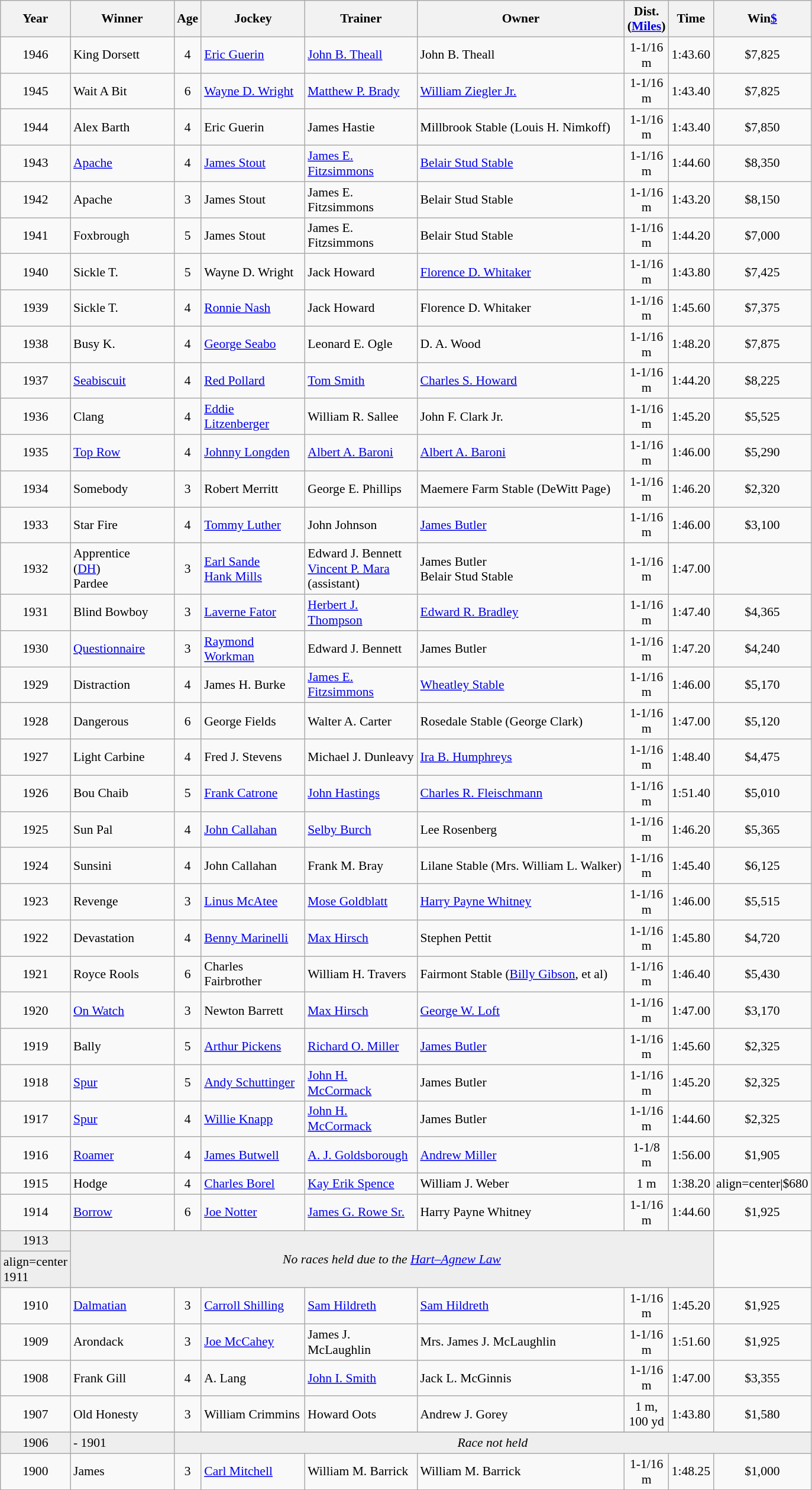<table class="wikitable sortable" style="font-size:90%">
<tr>
<th style="width:30px">Year<br></th>
<th style="width:110px">Winner<br></th>
<th style="width:20px">Age<br></th>
<th style="width:110px">Jockey<br></th>
<th style="width:120px">Trainer<br></th>
<th>Owner<br></th>
<th style="width:25px">Dist.<br> <span>(<a href='#'>Miles</a>)</span></th>
<th style="width:25px">Time<br></th>
<th style="width:25px">Win<a href='#'>$</a><br></th>
</tr>
<tr>
<td align=center>1946</td>
<td>King Dorsett</td>
<td align=center>4</td>
<td><a href='#'>Eric Guerin</a></td>
<td><a href='#'>John B. Theall</a></td>
<td>John B. Theall</td>
<td align=center>1-1/16 m</td>
<td>1:43.60</td>
<td align=center>$7,825</td>
</tr>
<tr>
<td align=center>1945</td>
<td>Wait A Bit</td>
<td align=center>6</td>
<td><a href='#'>Wayne D. Wright</a></td>
<td><a href='#'>Matthew P. Brady</a></td>
<td><a href='#'>William Ziegler Jr.</a></td>
<td align=center>1-1/16 m</td>
<td>1:43.40</td>
<td align=center>$7,825</td>
</tr>
<tr>
<td align=center>1944</td>
<td>Alex Barth</td>
<td align=center>4</td>
<td>Eric Guerin</td>
<td>James Hastie</td>
<td>Millbrook Stable (Louis H. Nimkoff)</td>
<td align=center>1-1/16 m</td>
<td>1:43.40</td>
<td align=center>$7,850</td>
</tr>
<tr>
<td align=center>1943</td>
<td><a href='#'>Apache</a></td>
<td align=center>4</td>
<td><a href='#'>James Stout</a></td>
<td><a href='#'>James E. Fitzsimmons</a></td>
<td><a href='#'>Belair Stud Stable</a></td>
<td align=center>1-1/16 m</td>
<td>1:44.60</td>
<td align=center>$8,350</td>
</tr>
<tr>
<td align=center>1942</td>
<td>Apache</td>
<td align=center>3</td>
<td>James Stout</td>
<td>James E. Fitzsimmons</td>
<td>Belair Stud Stable</td>
<td align=center>1-1/16 m</td>
<td>1:43.20</td>
<td align=center>$8,150</td>
</tr>
<tr>
<td align=center>1941</td>
<td>Foxbrough</td>
<td align=center>5</td>
<td>James Stout</td>
<td>James E. Fitzsimmons</td>
<td>Belair Stud Stable</td>
<td align=center>1-1/16 m</td>
<td>1:44.20</td>
<td align=center>$7,000</td>
</tr>
<tr>
<td align=center>1940</td>
<td>Sickle T.</td>
<td align=center>5</td>
<td>Wayne D. Wright</td>
<td>Jack Howard</td>
<td><a href='#'>Florence D. Whitaker</a></td>
<td align=center>1-1/16 m</td>
<td>1:43.80</td>
<td align=center>$7,425</td>
</tr>
<tr>
<td align=center>1939</td>
<td>Sickle T.</td>
<td align=center>4</td>
<td><a href='#'>Ronnie Nash</a></td>
<td>Jack Howard</td>
<td>Florence D. Whitaker</td>
<td align=center>1-1/16 m</td>
<td>1:45.60</td>
<td align=center>$7,375</td>
</tr>
<tr>
<td align=center>1938</td>
<td>Busy K.</td>
<td align=center>4</td>
<td><a href='#'>George Seabo</a></td>
<td>Leonard E. Ogle</td>
<td>D. A. Wood</td>
<td align=center>1-1/16 m</td>
<td>1:48.20</td>
<td align=center>$7,875</td>
</tr>
<tr>
<td align=center>1937</td>
<td><a href='#'>Seabiscuit</a></td>
<td align=center>4</td>
<td><a href='#'>Red Pollard</a></td>
<td><a href='#'>Tom Smith</a></td>
<td><a href='#'>Charles S. Howard</a></td>
<td align=center>1-1/16 m</td>
<td>1:44.20</td>
<td align=center>$8,225</td>
</tr>
<tr>
<td align=center>1936</td>
<td>Clang</td>
<td align=center>4</td>
<td><a href='#'>Eddie Litzenberger</a></td>
<td>William R. Sallee</td>
<td>John F. Clark Jr.</td>
<td align=center>1-1/16 m</td>
<td>1:45.20</td>
<td align=center>$5,525</td>
</tr>
<tr>
<td align=center>1935</td>
<td><a href='#'>Top Row</a></td>
<td align=center>4</td>
<td><a href='#'>Johnny Longden</a></td>
<td><a href='#'>Albert A. Baroni</a></td>
<td><a href='#'>Albert A. Baroni</a></td>
<td align=center>1-1/16 m</td>
<td>1:46.00</td>
<td align=center>$5,290</td>
</tr>
<tr>
<td align=center>1934</td>
<td>Somebody</td>
<td align=center>3</td>
<td>Robert Merritt</td>
<td>George E. Phillips</td>
<td>Maemere Farm Stable (DeWitt Page)</td>
<td align=center>1-1/16 m</td>
<td>1:46.20</td>
<td align=center>$2,320</td>
</tr>
<tr>
<td align=center>1933</td>
<td>Star Fire</td>
<td align=center>4</td>
<td><a href='#'>Tommy Luther</a></td>
<td>John Johnson</td>
<td><a href='#'>James Butler</a></td>
<td align=center>1-1/16 m</td>
<td>1:46.00</td>
<td align=center>$3,100</td>
</tr>
<tr>
<td align=center>1932</td>
<td>Apprentice<br>(<a href='#'>DH</a>)<br> Pardee</td>
<td align=center>3<br></td>
<td><a href='#'>Earl Sande</a><br><a href='#'>Hank Mills</a></td>
<td>Edward J. Bennett<br><a href='#'>Vincent P. Mara</a> (assistant)<br></td>
<td>James Butler<br>Belair Stud Stable</td>
<td align=center>1-1/16 m</td>
<td>1:47.00</td>
</tr>
<tr>
<td align=center>1931</td>
<td>Blind Bowboy</td>
<td align=center>3</td>
<td><a href='#'>Laverne Fator</a></td>
<td><a href='#'>Herbert J. Thompson</a></td>
<td><a href='#'>Edward R. Bradley</a></td>
<td align=center>1-1/16 m</td>
<td>1:47.40</td>
<td align=center>$4,365</td>
</tr>
<tr>
<td align=center>1930</td>
<td><a href='#'>Questionnaire</a></td>
<td align=center>3</td>
<td><a href='#'>Raymond Workman</a></td>
<td>Edward J. Bennett</td>
<td>James Butler</td>
<td align=center>1-1/16 m</td>
<td>1:47.20</td>
<td align=center>$4,240</td>
</tr>
<tr>
<td align=center>1929</td>
<td>Distraction</td>
<td align=center>4</td>
<td>James H. Burke</td>
<td><a href='#'>James E. Fitzsimmons</a></td>
<td><a href='#'>Wheatley Stable</a></td>
<td align=center>1-1/16 m</td>
<td>1:46.00</td>
<td align=center>$5,170</td>
</tr>
<tr>
<td align=center>1928</td>
<td>Dangerous</td>
<td align=center>6</td>
<td>George Fields</td>
<td>Walter A. Carter</td>
<td>Rosedale Stable (George Clark)</td>
<td align=center>1-1/16 m</td>
<td>1:47.00</td>
<td align=center>$5,120</td>
</tr>
<tr>
<td align=center>1927</td>
<td>Light Carbine</td>
<td align=center>4</td>
<td>Fred J. Stevens</td>
<td>Michael J. Dunleavy</td>
<td><a href='#'>Ira B. Humphreys</a></td>
<td align=center>1-1/16 m</td>
<td>1:48.40</td>
<td align=center>$4,475</td>
</tr>
<tr>
<td align=center>1926</td>
<td>Bou Chaib</td>
<td align=center>5</td>
<td><a href='#'>Frank Catrone</a></td>
<td><a href='#'>John Hastings</a></td>
<td><a href='#'>Charles R. Fleischmann</a></td>
<td align=center>1-1/16 m</td>
<td>1:51.40</td>
<td align=center>$5,010</td>
</tr>
<tr>
<td align=center>1925</td>
<td>Sun Pal</td>
<td align=center>4</td>
<td><a href='#'>John Callahan</a></td>
<td><a href='#'>Selby Burch</a></td>
<td>Lee Rosenberg</td>
<td align=center>1-1/16 m</td>
<td>1:46.20</td>
<td align=center>$5,365</td>
</tr>
<tr>
<td align=center>1924</td>
<td>Sunsini</td>
<td align=center>4</td>
<td>John Callahan</td>
<td>Frank M. Bray</td>
<td>Lilane Stable (Mrs. William L. Walker)</td>
<td align=center>1-1/16 m</td>
<td>1:45.40</td>
<td align=center>$6,125</td>
</tr>
<tr>
<td align=center>1923</td>
<td>Revenge</td>
<td align=center>3</td>
<td><a href='#'>Linus McAtee</a></td>
<td><a href='#'>Mose Goldblatt</a></td>
<td><a href='#'>Harry Payne Whitney</a></td>
<td align=center>1-1/16 m</td>
<td>1:46.00</td>
<td align=center>$5,515</td>
</tr>
<tr>
<td align=center>1922</td>
<td>Devastation</td>
<td align=center>4</td>
<td><a href='#'>Benny Marinelli</a></td>
<td><a href='#'>Max Hirsch</a></td>
<td>Stephen Pettit</td>
<td align=center>1-1/16 m</td>
<td>1:45.80</td>
<td align=center>$4,720</td>
</tr>
<tr>
<td align=center>1921</td>
<td>Royce Rools</td>
<td align=center>6</td>
<td>Charles Fairbrother</td>
<td>William H. Travers</td>
<td>Fairmont Stable (<a href='#'>Billy Gibson</a>, et al)</td>
<td align=center>1-1/16 m</td>
<td>1:46.40</td>
<td align=center>$5,430</td>
</tr>
<tr>
<td align=center>1920</td>
<td><a href='#'>On Watch</a></td>
<td align=center>3</td>
<td>Newton Barrett</td>
<td><a href='#'>Max Hirsch</a></td>
<td><a href='#'>George W. Loft</a></td>
<td align=center>1-1/16 m</td>
<td>1:47.00</td>
<td align=center>$3,170</td>
</tr>
<tr>
<td align=center>1919</td>
<td>Bally</td>
<td align=center>5</td>
<td><a href='#'>Arthur Pickens</a></td>
<td><a href='#'>Richard O. Miller</a></td>
<td><a href='#'>James Butler</a></td>
<td align=center>1-1/16 m</td>
<td>1:45.60</td>
<td align=center>$2,325</td>
</tr>
<tr>
<td align=center>1918</td>
<td><a href='#'>Spur</a></td>
<td align=center>5</td>
<td><a href='#'>Andy Schuttinger</a></td>
<td><a href='#'>John H. McCormack</a></td>
<td>James Butler</td>
<td align=center>1-1/16 m</td>
<td>1:45.20</td>
<td align=center>$2,325</td>
</tr>
<tr>
<td align=center>1917</td>
<td><a href='#'>Spur</a></td>
<td align=center>4</td>
<td><a href='#'>Willie Knapp</a></td>
<td><a href='#'>John H. McCormack</a></td>
<td>James Butler</td>
<td align=center>1-1/16 m</td>
<td>1:44.60</td>
<td align=center>$2,325</td>
</tr>
<tr>
<td align=center>1916</td>
<td><a href='#'>Roamer</a></td>
<td align=center>4</td>
<td><a href='#'>James Butwell</a></td>
<td><a href='#'>A. J. Goldsborough</a></td>
<td><a href='#'>Andrew Miller</a></td>
<td align=center>1-1/8 m</td>
<td>1:56.00</td>
<td align=center>$1,905</td>
</tr>
<tr>
<td align=center>1915</td>
<td>Hodge</td>
<td align=center>4</td>
<td><a href='#'>Charles Borel</a></td>
<td><a href='#'>Kay Erik Spence</a></td>
<td>William J. Weber</td>
<td align=center>1 m</td>
<td>1:38.20</td>
<td>align=center|$680</td>
</tr>
<tr>
<td align=center>1914</td>
<td><a href='#'>Borrow</a></td>
<td align=center>6</td>
<td><a href='#'>Joe Notter</a></td>
<td><a href='#'>James G. Rowe Sr.</a></td>
<td>Harry Payne Whitney</td>
<td align=center>1-1/16 m</td>
<td>1:44.60</td>
<td align=center>$1,925</td>
</tr>
<tr style="background:#eee;">
<td align=center>1913</td>
<td rowspan="2" colspan="7" style="text-align:center;"><em>No races held due to the <a href='#'>Hart–Agnew Law</a></em></td>
</tr>
<tr style="background:#eee;">
<td>align=center 1911</td>
</tr>
<tr>
<td align=center>1910</td>
<td><a href='#'>Dalmatian</a></td>
<td align=center>3</td>
<td><a href='#'>Carroll Shilling</a></td>
<td><a href='#'>Sam Hildreth</a></td>
<td><a href='#'>Sam Hildreth</a></td>
<td align=center>1-1/16 m</td>
<td>1:45.20</td>
<td align=center>$1,925</td>
</tr>
<tr>
<td align=center>1909</td>
<td>Arondack</td>
<td align=center>3</td>
<td><a href='#'>Joe McCahey</a></td>
<td>James J. McLaughlin</td>
<td>Mrs. James J. McLaughlin</td>
<td align=center>1-1/16 m</td>
<td>1:51.60</td>
<td align=center>$1,925</td>
</tr>
<tr>
<td align=center>1908</td>
<td>Frank Gill</td>
<td align=center>4</td>
<td>A. Lang</td>
<td><a href='#'>John I. Smith</a></td>
<td>Jack L. McGinnis</td>
<td align=center>1-1/16 m</td>
<td>1:47.00</td>
<td align=center>$3,355</td>
</tr>
<tr>
<td align=center>1907</td>
<td>Old Honesty</td>
<td align=center>3</td>
<td>William Crimmins</td>
<td>Howard Oots</td>
<td>Andrew J. Gorey</td>
<td align=center>1 m, 100 yd</td>
<td>1:43.80</td>
<td align=center>$1,580</td>
</tr>
<tr>
</tr>
<tr bgcolor="#eeeeee">
<td align=center>1906</td>
<td>- 1901</td>
<td align=center colspan=9><em>Race not held</em></td>
</tr>
<tr>
<td align=center>1900</td>
<td>James</td>
<td align=center>3</td>
<td><a href='#'>Carl Mitchell</a></td>
<td>William M. Barrick</td>
<td>William M. Barrick</td>
<td align=center>1-1/16 m</td>
<td>1:48.25</td>
<td align=center>$1,000</td>
</tr>
<tr>
</tr>
</table>
